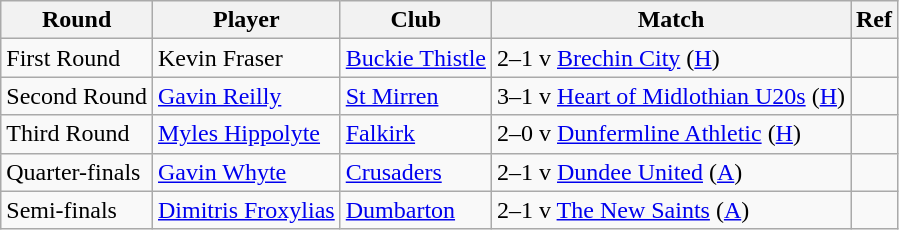<table class="wikitable">
<tr>
<th>Round</th>
<th>Player</th>
<th>Club</th>
<th>Match</th>
<th>Ref</th>
</tr>
<tr>
<td>First Round</td>
<td> Kevin Fraser</td>
<td><a href='#'>Buckie Thistle</a></td>
<td>2–1 v <a href='#'>Brechin City</a> (<a href='#'>H</a>)</td>
<td></td>
</tr>
<tr>
<td>Second Round</td>
<td> <a href='#'>Gavin Reilly</a></td>
<td><a href='#'>St Mirren</a></td>
<td>3–1 v <a href='#'>Heart of Midlothian U20s</a> (<a href='#'>H</a>)</td>
<td></td>
</tr>
<tr>
<td>Third Round</td>
<td> <a href='#'>Myles Hippolyte</a></td>
<td><a href='#'>Falkirk</a></td>
<td>2–0 v <a href='#'>Dunfermline Athletic</a> (<a href='#'>H</a>)</td>
<td></td>
</tr>
<tr>
<td>Quarter-finals</td>
<td> <a href='#'>Gavin Whyte</a></td>
<td><a href='#'>Crusaders</a></td>
<td>2–1 v <a href='#'>Dundee United</a> (<a href='#'>A</a>)</td>
<td></td>
</tr>
<tr>
<td>Semi-finals</td>
<td> <a href='#'>Dimitris Froxylias</a></td>
<td><a href='#'>Dumbarton</a></td>
<td>2–1 v <a href='#'>The New Saints</a> (<a href='#'>A</a>)</td>
<td></td>
</tr>
</table>
